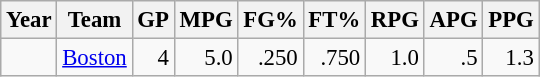<table class="wikitable sortable" style="font-size:95%; text-align:right;">
<tr>
<th>Year</th>
<th>Team</th>
<th>GP</th>
<th>MPG</th>
<th>FG%</th>
<th>FT%</th>
<th>RPG</th>
<th>APG</th>
<th>PPG</th>
</tr>
<tr>
<td style="text-align:left;"></td>
<td style="text-align:left;"><a href='#'>Boston</a></td>
<td>4</td>
<td>5.0</td>
<td>.250</td>
<td>.750</td>
<td>1.0</td>
<td>.5</td>
<td>1.3</td>
</tr>
</table>
